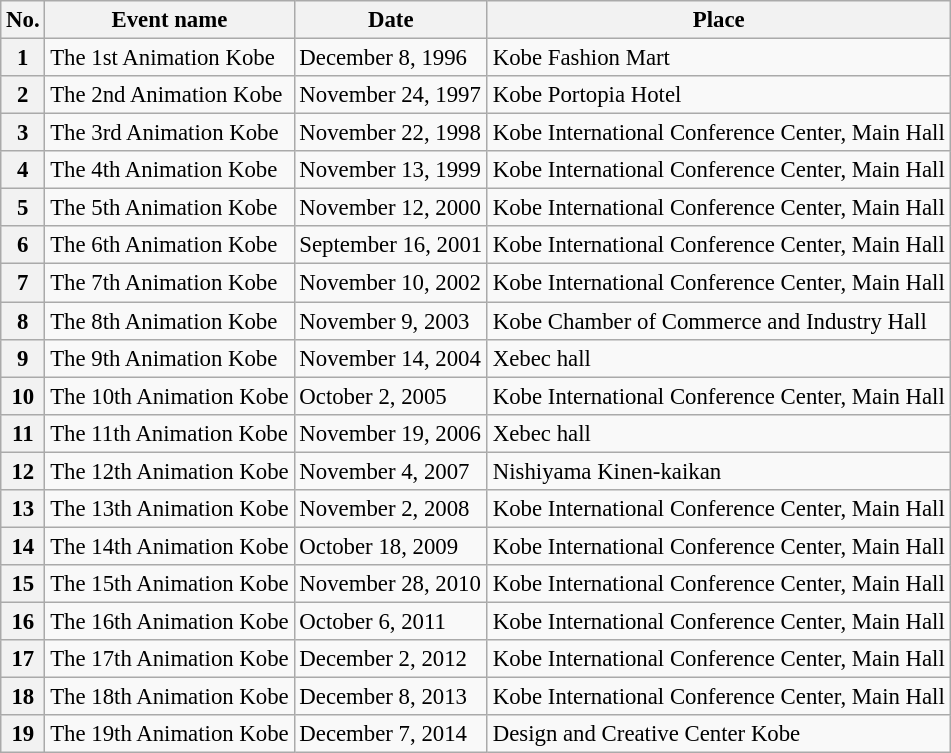<table class="wikitable" style="font-size: 95%;">
<tr>
<th>No.</th>
<th>Event name</th>
<th>Date</th>
<th>Place</th>
</tr>
<tr>
<th>1</th>
<td>The 1st Animation Kobe</td>
<td>December 8, 1996</td>
<td>Kobe Fashion Mart</td>
</tr>
<tr>
<th>2</th>
<td>The 2nd Animation Kobe</td>
<td>November 24, 1997</td>
<td>Kobe Portopia Hotel</td>
</tr>
<tr>
<th>3</th>
<td>The 3rd Animation Kobe</td>
<td>November 22, 1998</td>
<td>Kobe International Conference Center, Main Hall</td>
</tr>
<tr>
<th>4</th>
<td>The 4th Animation Kobe</td>
<td>November 13, 1999</td>
<td>Kobe International Conference Center, Main Hall</td>
</tr>
<tr>
<th>5</th>
<td>The 5th Animation Kobe</td>
<td>November 12, 2000</td>
<td>Kobe International Conference Center, Main Hall</td>
</tr>
<tr>
<th>6</th>
<td>The 6th Animation Kobe</td>
<td>September 16, 2001</td>
<td>Kobe International Conference Center, Main Hall</td>
</tr>
<tr>
<th>7</th>
<td>The 7th Animation Kobe</td>
<td>November 10, 2002</td>
<td>Kobe International Conference Center, Main Hall</td>
</tr>
<tr>
<th>8</th>
<td>The 8th Animation Kobe</td>
<td>November 9, 2003</td>
<td>Kobe Chamber of Commerce and Industry Hall</td>
</tr>
<tr>
<th>9</th>
<td>The 9th Animation Kobe</td>
<td>November 14, 2004</td>
<td>Xebec hall</td>
</tr>
<tr>
<th>10</th>
<td>The 10th Animation Kobe</td>
<td>October 2, 2005</td>
<td>Kobe International Conference Center, Main Hall</td>
</tr>
<tr>
<th>11</th>
<td>The 11th Animation Kobe</td>
<td>November 19, 2006</td>
<td>Xebec hall</td>
</tr>
<tr>
<th>12</th>
<td>The 12th Animation Kobe</td>
<td>November 4, 2007</td>
<td>Nishiyama Kinen-kaikan</td>
</tr>
<tr>
<th>13</th>
<td>The 13th Animation Kobe</td>
<td>November 2, 2008</td>
<td>Kobe International Conference Center, Main Hall</td>
</tr>
<tr>
<th>14</th>
<td>The 14th Animation Kobe</td>
<td>October 18, 2009</td>
<td>Kobe International Conference Center, Main Hall</td>
</tr>
<tr>
<th>15</th>
<td>The 15th Animation Kobe</td>
<td>November 28, 2010</td>
<td>Kobe International Conference Center, Main Hall</td>
</tr>
<tr>
<th>16</th>
<td>The 16th Animation Kobe</td>
<td>October 6, 2011</td>
<td>Kobe International Conference Center, Main Hall</td>
</tr>
<tr>
<th>17</th>
<td>The 17th Animation Kobe</td>
<td>December 2, 2012</td>
<td>Kobe International Conference Center, Main Hall</td>
</tr>
<tr>
<th>18</th>
<td>The 18th Animation Kobe</td>
<td>December 8, 2013</td>
<td>Kobe International Conference Center, Main Hall</td>
</tr>
<tr>
<th>19</th>
<td>The 19th Animation Kobe</td>
<td>December 7, 2014</td>
<td>Design and Creative Center Kobe</td>
</tr>
</table>
